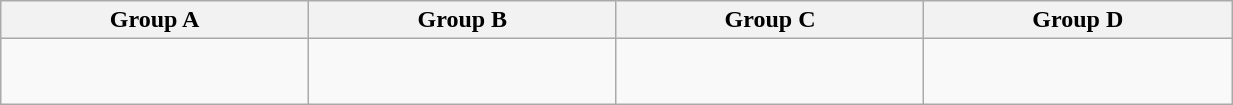<table class="wikitable" width=65%>
<tr>
<th width=25%>Group A</th>
<th width=25%>Group B</th>
<th width=25%>Group C</th>
<th width=25%>Group D</th>
</tr>
<tr>
<td><br><br></td>
<td><br><br></td>
<td><br><br></td>
<td><br><br></td>
</tr>
</table>
